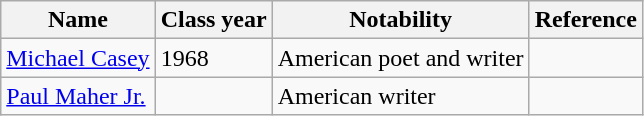<table class="wikitable">
<tr>
<th>Name</th>
<th>Class year</th>
<th>Notability</th>
<th>Reference</th>
</tr>
<tr>
<td><a href='#'>Michael Casey</a></td>
<td>1968</td>
<td>American poet and writer</td>
<td></td>
</tr>
<tr>
<td><a href='#'>Paul Maher Jr.</a></td>
<td></td>
<td>American writer</td>
<td></td>
</tr>
</table>
